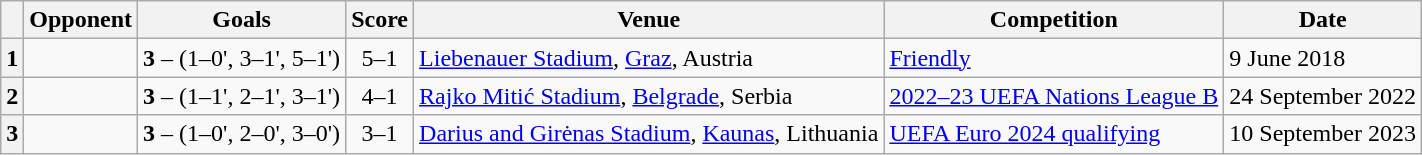<table class="wikitable sortable">
<tr>
<th></th>
<th>Opponent</th>
<th>Goals</th>
<th>Score</th>
<th>Venue</th>
<th>Competition</th>
<th>Date</th>
</tr>
<tr>
<th style="text-align: center">1</th>
<td data-sort-value="Bolivia"></td>
<td data-sort-value="1"><strong>3</strong> – (1–0', 3–1', 5–1')</td>
<td style="text-align: center" data-sort-value="1">5–1</td>
<td><a href='#'>Liebenauer Stadium</a>, <a href='#'>Graz</a>, Austria</td>
<td><a href='#'>Friendly</a></td>
<td>9 June 2018</td>
</tr>
<tr>
<th style="text-align: center">2</th>
<td data-sort-value="Sweden"></td>
<td data-sort-value="2"><strong>3</strong> – (1–1', 2–1', 3–1')</td>
<td style="text-align: center" data-sort-value="1">4–1</td>
<td><a href='#'>Rajko Mitić Stadium</a>, <a href='#'>Belgrade</a>, Serbia</td>
<td><a href='#'>2022–23 UEFA Nations League B</a></td>
<td>24 September 2022</td>
</tr>
<tr>
<th style="text-align: center">3</th>
<td data-sort-value="Sweden"></td>
<td data-sort-value="2"><strong>3</strong> – (1–0', 2–0', 3–0')</td>
<td style="text-align: center" data-sort-value="1">3–1</td>
<td><a href='#'>Darius and Girėnas Stadium</a>, <a href='#'>Kaunas</a>, Lithuania</td>
<td><a href='#'>UEFA Euro 2024 qualifying</a></td>
<td>10 September 2023</td>
</tr>
</table>
